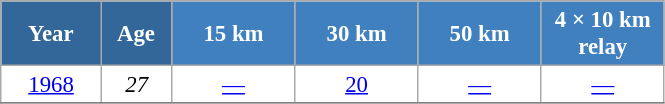<table class="wikitable" style="font-size:95%; text-align:center; border:grey solid 1px; border-collapse:collapse; background:#ffffff;">
<tr>
<th style="background-color:#369; color:white; width:60px;"> Year </th>
<th style="background-color:#369; color:white; width:40px;"> Age </th>
<th style="background-color:#4180be; color:white; width:75px;"> 15 km </th>
<th style="background-color:#4180be; color:white; width:75px;"> 30 km </th>
<th style="background-color:#4180be; color:white; width:75px;"> 50 km </th>
<th style="background-color:#4180be; color:white; width:75px;"> 4 × 10 km <br> relay </th>
</tr>
<tr>
<td><a href='#'>1968</a></td>
<td><em>27</em></td>
<td><a href='#'>—</a></td>
<td><a href='#'>20</a></td>
<td><a href='#'>—</a></td>
<td><a href='#'>—</a></td>
</tr>
<tr>
</tr>
</table>
